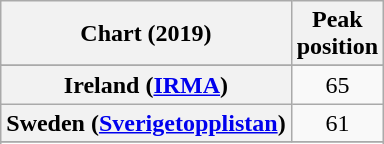<table class="wikitable sortable plainrowheaders" style="text-align:center">
<tr>
<th scope="col">Chart (2019)</th>
<th scope="col">Peak<br>position</th>
</tr>
<tr>
</tr>
<tr>
</tr>
<tr>
<th scope="row">Ireland (<a href='#'>IRMA</a>)</th>
<td>65</td>
</tr>
<tr>
<th scope="row">Sweden (<a href='#'>Sverigetopplistan</a>)</th>
<td>61</td>
</tr>
<tr>
</tr>
<tr>
</tr>
<tr>
</tr>
</table>
